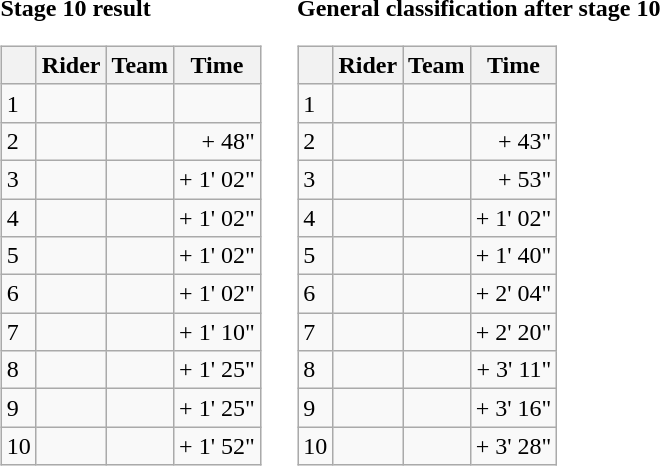<table>
<tr>
<td><strong>Stage 10 result</strong><br><table class="wikitable">
<tr>
<th></th>
<th>Rider</th>
<th>Team</th>
<th>Time</th>
</tr>
<tr>
<td>1</td>
<td></td>
<td></td>
<td align="right"></td>
</tr>
<tr>
<td>2</td>
<td></td>
<td></td>
<td align="right">+ 48"</td>
</tr>
<tr>
<td>3</td>
<td></td>
<td></td>
<td align="right">+ 1' 02"</td>
</tr>
<tr>
<td>4</td>
<td></td>
<td></td>
<td align="right">+ 1' 02"</td>
</tr>
<tr>
<td>5</td>
<td></td>
<td></td>
<td align="right">+ 1' 02"</td>
</tr>
<tr>
<td>6</td>
<td></td>
<td></td>
<td align="right">+ 1' 02"</td>
</tr>
<tr>
<td>7</td>
<td> </td>
<td></td>
<td align="right">+ 1' 10"</td>
</tr>
<tr>
<td>8</td>
<td></td>
<td></td>
<td align="right">+ 1' 25"</td>
</tr>
<tr>
<td>9</td>
<td></td>
<td></td>
<td align="right">+ 1' 25"</td>
</tr>
<tr>
<td>10</td>
<td></td>
<td></td>
<td align="right">+ 1' 52"</td>
</tr>
</table>
</td>
<td></td>
<td><strong>General classification after stage 10</strong><br><table class="wikitable">
<tr>
<th></th>
<th>Rider</th>
<th>Team</th>
<th>Time</th>
</tr>
<tr>
<td>1</td>
<td> </td>
<td></td>
<td align="right"></td>
</tr>
<tr>
<td>2</td>
<td></td>
<td></td>
<td align="right">+ 43"</td>
</tr>
<tr>
<td>3</td>
<td></td>
<td></td>
<td align="right">+ 53"</td>
</tr>
<tr>
<td>4</td>
<td></td>
<td></td>
<td align="right">+ 1' 02"</td>
</tr>
<tr>
<td>5</td>
<td></td>
<td></td>
<td align="right">+ 1' 40"</td>
</tr>
<tr>
<td>6</td>
<td> </td>
<td></td>
<td align="right">+ 2' 04"</td>
</tr>
<tr>
<td>7</td>
<td></td>
<td></td>
<td align="right">+ 2' 20"</td>
</tr>
<tr>
<td>8</td>
<td></td>
<td></td>
<td align="right">+ 3' 11"</td>
</tr>
<tr>
<td>9</td>
<td></td>
<td></td>
<td align="right">+ 3' 16"</td>
</tr>
<tr>
<td>10</td>
<td></td>
<td></td>
<td align="right">+ 3' 28"</td>
</tr>
</table>
</td>
</tr>
</table>
